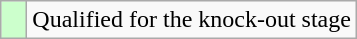<table class="wikitable">
<tr>
<td width=10px bgcolor="#ccffcc"></td>
<td>Qualified for the knock-out stage</td>
</tr>
</table>
